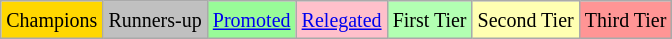<table class="wikitable" align="left">
<tr>
<td bgcolor=gold><small>Champions</small></td>
<td bgcolor=silver><small>Runners-up</small></td>
<td bgcolor=PaleGreen><small><a href='#'>Promoted</a></small></td>
<td bgcolor=Pink><small><a href='#'>Relegated</a></small></td>
<td bgcolor="#b2ffb2"><small>First Tier</small></td>
<td bgcolor="#ffffb2"><small>Second Tier</small></td>
<td bgcolor="#ff9595"><small>Third Tier</small></td>
</tr>
</table>
